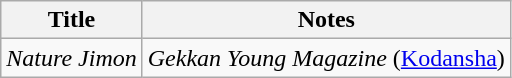<table class="wikitable">
<tr>
<th>Title</th>
<th>Notes</th>
</tr>
<tr>
<td><em>Nature Jimon</em></td>
<td><em>Gekkan Young Magazine</em> (<a href='#'>Kodansha</a>)</td>
</tr>
</table>
